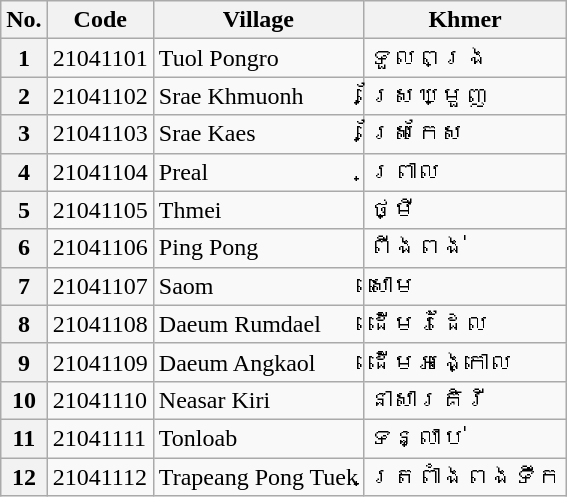<table class="wikitable sortable mw-collapsible">
<tr>
<th>No.</th>
<th>Code</th>
<th>Village</th>
<th>Khmer</th>
</tr>
<tr>
<th>1</th>
<td>21041101</td>
<td>Tuol Pongro</td>
<td>ទួលពង្រ</td>
</tr>
<tr>
<th>2</th>
<td>21041102</td>
<td>Srae Khmuonh</td>
<td>ស្រែឃ្មួញ</td>
</tr>
<tr>
<th>3</th>
<td>21041103</td>
<td>Srae Kaes</td>
<td>ស្រែកែស</td>
</tr>
<tr>
<th>4</th>
<td>21041104</td>
<td>Preal</td>
<td>ព្រាល</td>
</tr>
<tr>
<th>5</th>
<td>21041105</td>
<td>Thmei</td>
<td>ថ្មី</td>
</tr>
<tr>
<th>6</th>
<td>21041106</td>
<td>Ping Pong</td>
<td>ពីងពង់</td>
</tr>
<tr>
<th>7</th>
<td>21041107</td>
<td>Saom</td>
<td>សោម</td>
</tr>
<tr>
<th>8</th>
<td>21041108</td>
<td>Daeum Rumdael</td>
<td>ដើមរំដែល</td>
</tr>
<tr>
<th>9</th>
<td>21041109</td>
<td>Daeum Angkaol</td>
<td>ដើមអង្កោល</td>
</tr>
<tr>
<th>10</th>
<td>21041110</td>
<td>Neasar Kiri</td>
<td>នាសារគិរី</td>
</tr>
<tr>
<th>11</th>
<td>21041111</td>
<td>Tonloab</td>
<td>ទន្លាប់</td>
</tr>
<tr>
<th>12</th>
<td>21041112</td>
<td>Trapeang Pong Tuek</td>
<td>ត្រពាំងពងទឹក</td>
</tr>
</table>
